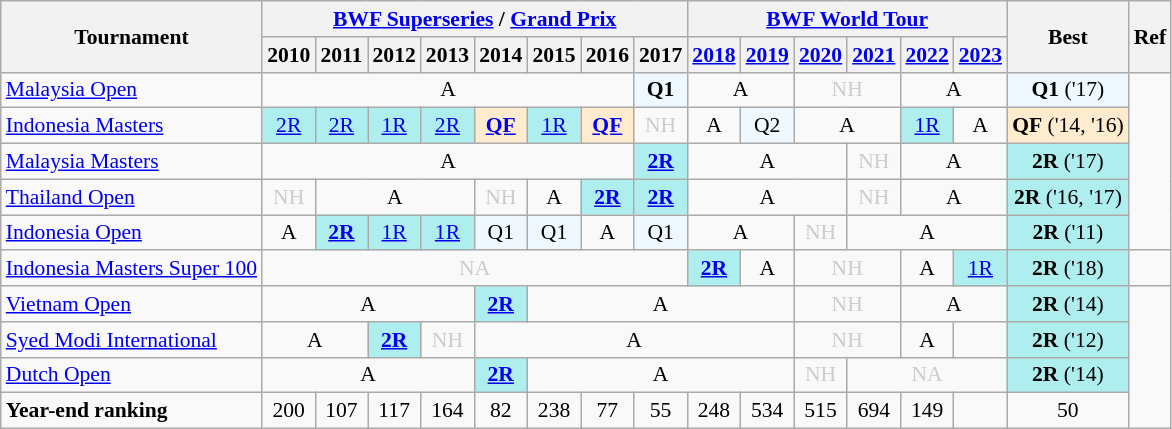<table style='font-size: 90%; text-align:center;' class='wikitable'>
<tr>
<th rowspan="2">Tournament</th>
<th colspan="8"><strong><a href='#'>BWF Superseries</a> / <a href='#'>Grand Prix</a></strong></th>
<th colspan="6"><strong><a href='#'>BWF World Tour</a></strong></th>
<th rowspan="2">Best</th>
<th rowspan="2">Ref</th>
</tr>
<tr>
<th>2010</th>
<th>2011</th>
<th>2012</th>
<th>2013</th>
<th>2014</th>
<th>2015</th>
<th>2016</th>
<th>2017</th>
<th><a href='#'>2018</a></th>
<th><a href='#'>2019</a></th>
<th><a href='#'>2020</a></th>
<th><a href='#'>2021</a></th>
<th><a href='#'>2022</a></th>
<th><a href='#'>2023</a></th>
</tr>
<tr>
<td align=left><a href='#'>Malaysia Open</a></td>
<td colspan="7">A</td>
<td 2017; bgcolor=F0F8FF><strong>Q1</strong></td>
<td colspan="2">A</td>
<td colspan="2" style=color:#ccc>NH</td>
<td colspan="2">A</td>
<td bgcolor=F0F8FF><strong>Q1</strong> ('17)</td>
</tr>
<tr>
<td align=left><a href='#'>Indonesia Masters</a></td>
<td bgcolor=AFEEEE><a href='#'>2R</a></td>
<td bgcolor=AFEEEE><a href='#'>2R</a></td>
<td bgcolor=AFEEEE><a href='#'>1R</a></td>
<td bgcolor=AFEEEE><a href='#'>2R</a></td>
<td bgcolor=FFEBCD><a href='#'><strong>QF</strong></a></td>
<td bgcolor=AFEEEE><a href='#'>1R</a></td>
<td bgcolor=FFEBCD><a href='#'><strong>QF</strong></a></td>
<td style=color:#ccc>NH</td>
<td>A</td>
<td 2019; bgcolor=F0F8FF>Q2</td>
<td colspan="2">A</td>
<td bgcolor=AFEEEE><a href='#'>1R</a></td>
<td>A</td>
<td bgcolor=FFEBCD><strong>QF</strong> ('14, '16)</td>
</tr>
<tr>
<td align=left><a href='#'>Malaysia Masters</a></td>
<td colspan="7">A</td>
<td bgcolor=AFEEEE><a href='#'><strong>2R</strong></a></td>
<td colspan="3">A</td>
<td style=color:#ccc>NH</td>
<td colspan="2">A</td>
<td bgcolor=AFEEEE><strong>2R</strong> ('17)</td>
</tr>
<tr>
<td align=left><a href='#'>Thailand Open</a></td>
<td style=color:#ccc>NH</td>
<td colspan="3">A</td>
<td style=color:#ccc>NH</td>
<td>A</td>
<td bgcolor=AFEEEE><a href='#'><strong>2R</strong></a></td>
<td bgcolor=AFEEEE><a href='#'><strong>2R</strong></a></td>
<td colspan="3">A</td>
<td style=color:#ccc>NH</td>
<td colspan="2">A</td>
<td bgcolor=AFEEEE><strong>2R</strong> ('16, '17)</td>
</tr>
<tr>
<td align=left><a href='#'>Indonesia Open</a></td>
<td>A</td>
<td bgcolor=AFEEEE><a href='#'><strong>2R</strong></a></td>
<td bgcolor=AFEEEE><a href='#'>1R</a></td>
<td bgcolor=AFEEEE><a href='#'>1R</a></td>
<td 2014; bgcolor=F0F8FF>Q1</td>
<td 2015; bgcolor=F0F8FF>Q1</td>
<td>A</td>
<td 2017; bgcolor=F0F8FF>Q1</td>
<td colspan="2">A</td>
<td style=color:#ccc>NH</td>
<td colspan="3">A</td>
<td bgcolor=AFEEEE><strong>2R</strong> ('11)</td>
</tr>
<tr>
<td align=left><a href='#'>Indonesia Masters Super 100</a></td>
<td colspan="8" style=color:#ccc>NA</td>
<td bgcolor=AFEEEE><a href='#'><strong>2R</strong></a></td>
<td>A</td>
<td colspan="2" style=color:#ccc>NH</td>
<td>A</td>
<td bgcolor=AFEEEE><a href='#'>1R</a></td>
<td bgcolor=AFEEEE><strong>2R</strong> ('18)</td>
<td></td>
</tr>
<tr>
<td align=left><a href='#'>Vietnam Open</a></td>
<td colspan="4">A</td>
<td bgcolor=AFEEEE><a href='#'><strong>2R</strong></a></td>
<td colspan="5">A</td>
<td colspan="2" style=color:#ccc>NH</td>
<td colspan="2">A</td>
<td bgcolor=AFEEEE><strong>2R</strong> ('14)</td>
</tr>
<tr>
<td align=left><a href='#'>Syed Modi International</a></td>
<td colspan="2">A</td>
<td bgcolor=AFEEEE><a href='#'><strong>2R</strong></a></td>
<td style=color:#ccc>NH</td>
<td colspan="6">A</td>
<td colspan="2" style=color:#ccc>NH</td>
<td>A</td>
<td></td>
<td bgcolor=AFEEEE><strong>2R</strong> ('12)</td>
</tr>
<tr>
<td align=left><a href='#'>Dutch Open</a></td>
<td colspan="4">A</td>
<td bgcolor=AFEEEE><a href='#'><strong>2R</strong></a></td>
<td colspan="5">A</td>
<td style=color:#ccc>NH</td>
<td colspan="3" style=color:#ccc>NA</td>
<td bgcolor=AFEEEE><strong>2R</strong> ('14)</td>
</tr>
<tr>
<td align=left><strong>Year-end ranking</strong></td>
<td>200</td>
<td>107</td>
<td>117</td>
<td>164</td>
<td>82</td>
<td>238</td>
<td>77</td>
<td>55</td>
<td>248</td>
<td>534</td>
<td>515</td>
<td>694</td>
<td>149</td>
<td></td>
<td>50</td>
</tr>
</table>
